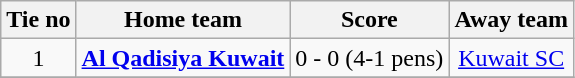<table class="wikitable" style="text-align: center">
<tr>
<th>Tie no</th>
<th>Home team</th>
<th>Score</th>
<th>Away team</th>
</tr>
<tr>
<td>1</td>
<td><strong><a href='#'>Al Qadisiya Kuwait</a></strong></td>
<td>0 - 0 (4-1 pens)</td>
<td><a href='#'>Kuwait SC</a></td>
</tr>
<tr>
</tr>
</table>
